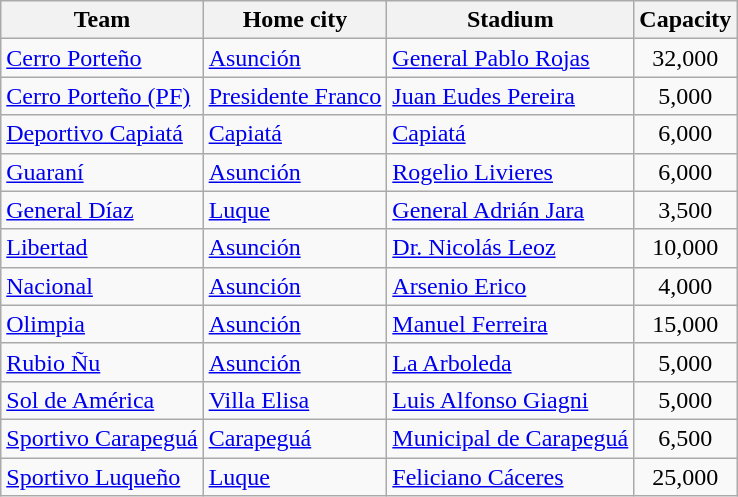<table class="wikitable sortable">
<tr>
<th>Team</th>
<th>Home city</th>
<th>Stadium</th>
<th>Capacity</th>
</tr>
<tr>
<td><a href='#'>Cerro Porteño</a></td>
<td><a href='#'>Asunción</a></td>
<td><a href='#'>General Pablo Rojas</a></td>
<td align="center">32,000</td>
</tr>
<tr>
<td><a href='#'>Cerro Porteño (PF)</a></td>
<td><a href='#'>Presidente Franco</a></td>
<td><a href='#'>Juan Eudes Pereira</a></td>
<td align="center">5,000</td>
</tr>
<tr>
<td><a href='#'>Deportivo Capiatá</a></td>
<td><a href='#'>Capiatá</a></td>
<td><a href='#'>Capiatá</a></td>
<td align="center">6,000</td>
</tr>
<tr>
<td><a href='#'>Guaraní</a></td>
<td><a href='#'>Asunción</a></td>
<td><a href='#'>Rogelio Livieres</a></td>
<td align="center">6,000</td>
</tr>
<tr>
<td><a href='#'>General Díaz</a></td>
<td><a href='#'>Luque</a></td>
<td><a href='#'>General Adrián Jara</a></td>
<td align="center">3,500</td>
</tr>
<tr>
<td><a href='#'>Libertad</a></td>
<td><a href='#'>Asunción</a></td>
<td><a href='#'>Dr. Nicolás Leoz</a></td>
<td align="center">10,000</td>
</tr>
<tr>
<td><a href='#'>Nacional</a></td>
<td><a href='#'>Asunción</a></td>
<td><a href='#'>Arsenio Erico</a></td>
<td align="center">4,000</td>
</tr>
<tr>
<td><a href='#'>Olimpia</a></td>
<td><a href='#'>Asunción</a></td>
<td><a href='#'>Manuel Ferreira</a></td>
<td align="center">15,000</td>
</tr>
<tr>
<td><a href='#'>Rubio Ñu</a></td>
<td><a href='#'>Asunción</a></td>
<td><a href='#'>La Arboleda</a></td>
<td align="center">5,000</td>
</tr>
<tr>
<td><a href='#'>Sol de América</a></td>
<td><a href='#'>Villa Elisa</a></td>
<td><a href='#'>Luis Alfonso Giagni</a></td>
<td align="center">5,000</td>
</tr>
<tr>
<td><a href='#'>Sportivo Carapeguá</a></td>
<td><a href='#'>Carapeguá</a></td>
<td><a href='#'>Municipal de Carapeguá</a></td>
<td align="center">6,500</td>
</tr>
<tr>
<td><a href='#'>Sportivo Luqueño</a></td>
<td><a href='#'>Luque</a></td>
<td><a href='#'>Feliciano Cáceres</a></td>
<td align="center">25,000</td>
</tr>
</table>
